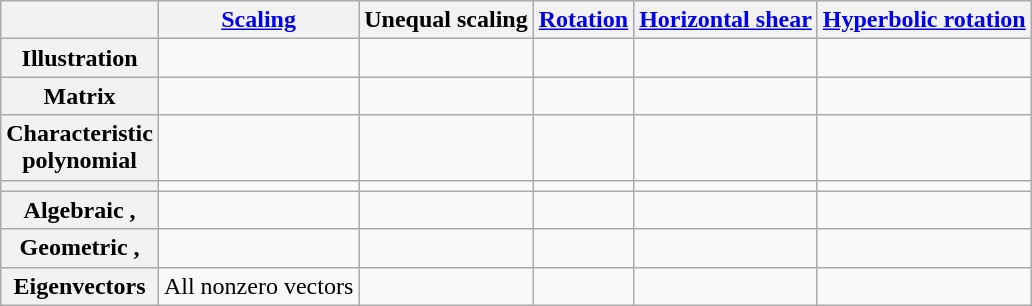<table class="wikitable" style="text-align:center; margin:1em auto 1em auto;">
<tr>
<th></th>
<th scope="col"><a href='#'>Scaling</a></th>
<th scope="col">Unequal scaling</th>
<th scope="col"><a href='#'>Rotation</a></th>
<th scope="col"><a href='#'>Horizontal shear</a></th>
<th scope="col"><a href='#'>Hyperbolic rotation</a></th>
</tr>
<tr>
<th scope="row">Illustration</th>
<td></td>
<td></td>
<td></td>
<td></td>
<td></td>
</tr>
<tr style="vertical-align:top">
<th scope="row">Matrix</th>
<td></td>
<td></td>
<td></td>
<td></td>
<td></td>
</tr>
<tr>
<th scope="row">Characteristic<br>polynomial</th>
<td></td>
<td></td>
<td></td>
<td></td>
<td></td>
</tr>
<tr>
<th scope="row"></th>
<td></td>
<td></td>
<td></td>
<td></td>
<td></td>
</tr>
<tr>
<th scope="row">Algebraic ,<br></th>
<td></td>
<td></td>
<td></td>
<td></td>
<td></td>
</tr>
<tr>
<th scope="row">Geometric ,<br></th>
<td></td>
<td></td>
<td></td>
<td></td>
<td></td>
</tr>
<tr>
<th scope="row">Eigenvectors</th>
<td>All nonzero vectors</td>
<td></td>
<td></td>
<td></td>
<td></td>
</tr>
</table>
